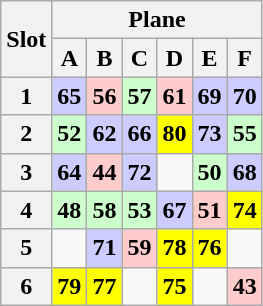<table class="wikitable" style="text-align:center">
<tr>
<th rowspan=2>Slot</th>
<th colspan=6>Plane</th>
</tr>
<tr>
<th>A</th>
<th>B</th>
<th>C</th>
<th>D</th>
<th>E</th>
<th>F</th>
</tr>
<tr>
<th>1</th>
<th style="background-color:#ccf">65</th>
<th style="background-color:#fcc">56</th>
<th style="background-color:#cfc">57</th>
<th style="background-color:#fcc">61</th>
<th style="background-color:#ccf">69</th>
<th style="background-color:#ccf">70</th>
</tr>
<tr>
<th>2</th>
<th style="background-color:#cfc">52</th>
<th style="background-color:#ccf">62</th>
<th style="background-color:#ccf">66</th>
<th style="background-color:yellow">80</th>
<th style="background-color:#ccf">73</th>
<th style="background-color:#cfc">55</th>
</tr>
<tr>
<th>3</th>
<th style="background-color:#ccf">64</th>
<th style="background-color:#fcc">44</th>
<th style="background-color:#ccf">72</th>
<td></td>
<th style="background-color:#cfc">50</th>
<th style="background-color:#ccf">68</th>
</tr>
<tr>
<th>4</th>
<th style="background-color:#cfc">48</th>
<th style="background-color:#cfc">58</th>
<th style="background-color:#cfc">53</th>
<th style="background-color:#ccf">67</th>
<th style="background-color:#fcc">51</th>
<th style="background-color:yellow">74</th>
</tr>
<tr>
<th>5</th>
<td></td>
<th style="background-color:#ccf">71</th>
<th style="background-color:#fcc">59</th>
<th style="background-color:yellow">78</th>
<th style="background-color:yellow">76</th>
<td></td>
</tr>
<tr>
<th>6</th>
<th style="background-color:yellow">79</th>
<th style="background-color:yellow">77</th>
<td></td>
<th style="background-color:yellow">75</th>
<td></td>
<th style="background-color:#fcc">43</th>
</tr>
</table>
